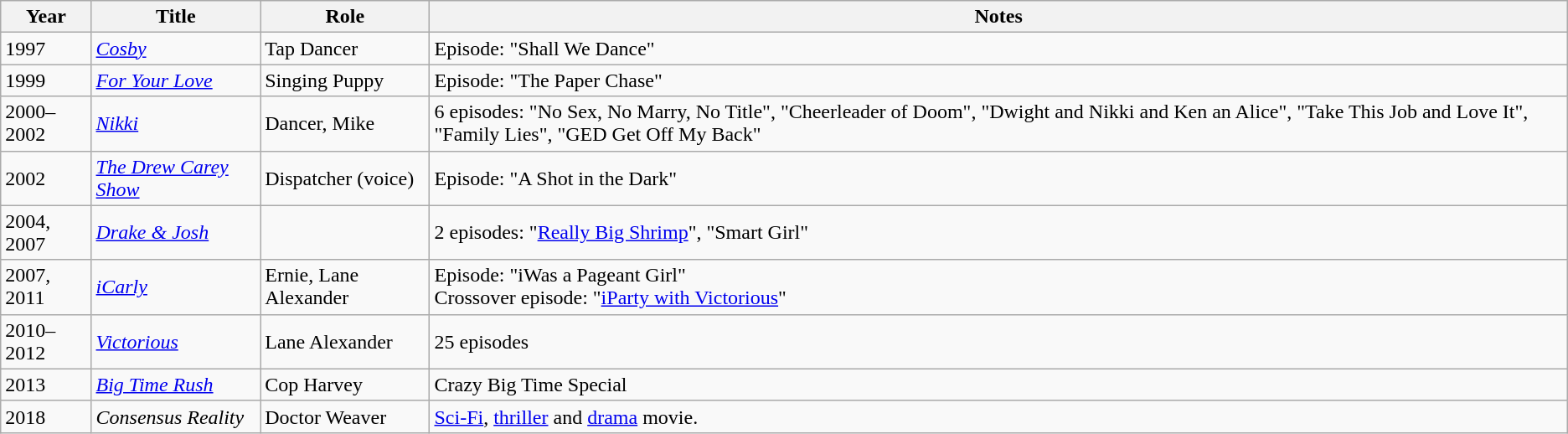<table class="wikitable">
<tr>
<th>Year</th>
<th>Title</th>
<th>Role</th>
<th>Notes</th>
</tr>
<tr>
<td>1997</td>
<td><em><a href='#'>Cosby</a></em></td>
<td>Tap Dancer</td>
<td>Episode: "Shall We Dance"</td>
</tr>
<tr>
<td>1999</td>
<td><em><a href='#'>For Your Love</a></em></td>
<td>Singing Puppy</td>
<td>Episode: "The Paper Chase"</td>
</tr>
<tr>
<td>2000–2002</td>
<td><em><a href='#'>Nikki</a></em></td>
<td>Dancer, Mike</td>
<td>6 episodes: "No Sex, No Marry, No Title", "Cheerleader of Doom", "Dwight and Nikki and Ken an Alice", "Take This Job and Love It", "Family Lies", "GED Get Off My Back"</td>
</tr>
<tr>
<td>2002</td>
<td><em><a href='#'>The Drew Carey Show</a></em></td>
<td>Dispatcher (voice)</td>
<td>Episode: "A Shot in the Dark"</td>
</tr>
<tr>
<td>2004, 2007</td>
<td><em><a href='#'>Drake & Josh</a></em></td>
<td></td>
<td>2 episodes: "<a href='#'>Really Big Shrimp</a>", "Smart Girl"</td>
</tr>
<tr>
<td>2007, 2011</td>
<td><em><a href='#'>iCarly</a></em></td>
<td>Ernie, Lane Alexander</td>
<td>Episode: "iWas a Pageant Girl"<br>Crossover episode: "<a href='#'>iParty with Victorious</a>"</td>
</tr>
<tr>
<td>2010–2012</td>
<td><em><a href='#'>Victorious</a></em></td>
<td>Lane Alexander</td>
<td>25 episodes</td>
</tr>
<tr>
<td>2013</td>
<td><em><a href='#'>Big Time Rush</a></em></td>
<td>Cop Harvey</td>
<td>Crazy Big Time Special</td>
</tr>
<tr>
<td>2018</td>
<td><em>Consensus Reality</em></td>
<td>Doctor Weaver</td>
<td><a href='#'>Sci-Fi</a>, <a href='#'>thriller</a> and <a href='#'>drama</a> movie.</td>
</tr>
</table>
